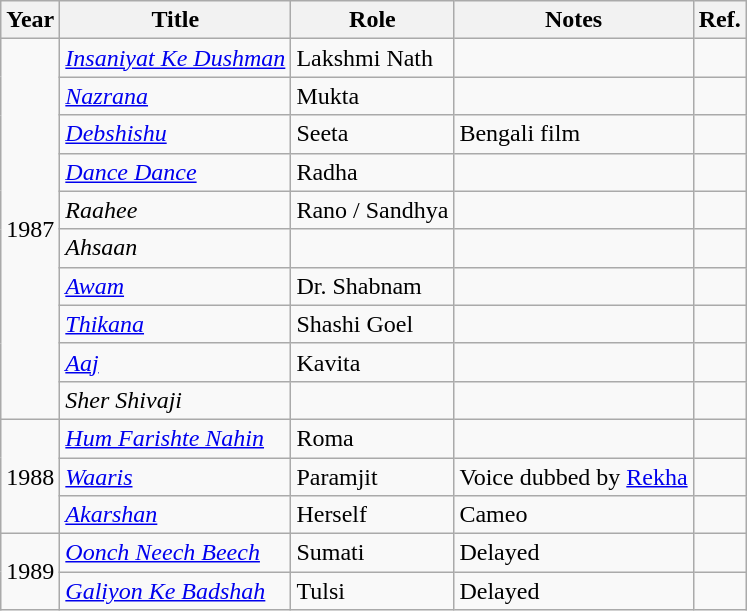<table class="wikitable sortable">
<tr>
<th>Year</th>
<th>Title</th>
<th>Role</th>
<th class="unsortable">Notes</th>
<th class="unsortable">Ref.</th>
</tr>
<tr>
<td rowspan="10">1987</td>
<td><em><a href='#'>Insaniyat Ke Dushman</a></em></td>
<td>Lakshmi Nath</td>
<td></td>
<td></td>
</tr>
<tr>
<td><em><a href='#'>Nazrana</a></em></td>
<td>Mukta</td>
<td></td>
<td></td>
</tr>
<tr>
<td><em><a href='#'>Debshishu</a></em></td>
<td>Seeta</td>
<td>Bengali film</td>
<td></td>
</tr>
<tr>
<td><em><a href='#'>Dance Dance</a></em></td>
<td>Radha</td>
<td></td>
<td></td>
</tr>
<tr>
<td><em>Raahee</em></td>
<td>Rano / Sandhya</td>
<td></td>
<td></td>
</tr>
<tr>
<td><em>Ahsaan</em></td>
<td></td>
<td></td>
<td></td>
</tr>
<tr>
<td><em><a href='#'>Awam</a></em></td>
<td>Dr. Shabnam</td>
<td></td>
<td></td>
</tr>
<tr>
<td><em><a href='#'>Thikana</a></em></td>
<td>Shashi Goel</td>
<td></td>
<td></td>
</tr>
<tr>
<td><em><a href='#'>Aaj</a></em></td>
<td>Kavita</td>
<td></td>
<td></td>
</tr>
<tr>
<td><em>Sher Shivaji</em></td>
<td></td>
<td></td>
<td></td>
</tr>
<tr>
<td rowspan="3">1988</td>
<td><em><a href='#'>Hum Farishte Nahin</a></em></td>
<td>Roma</td>
<td></td>
<td></td>
</tr>
<tr>
<td><em><a href='#'>Waaris</a></em></td>
<td>Paramjit</td>
<td>Voice dubbed by <a href='#'>Rekha</a></td>
<td></td>
</tr>
<tr>
<td><em><a href='#'>Akarshan</a></em></td>
<td>Herself</td>
<td>Cameo</td>
<td></td>
</tr>
<tr>
<td rowspan="2">1989</td>
<td><em><a href='#'>Oonch Neech Beech</a></em></td>
<td>Sumati</td>
<td>Delayed</td>
<td></td>
</tr>
<tr>
<td><em><a href='#'>Galiyon Ke Badshah</a></em></td>
<td>Tulsi</td>
<td>Delayed</td>
<td></td>
</tr>
</table>
